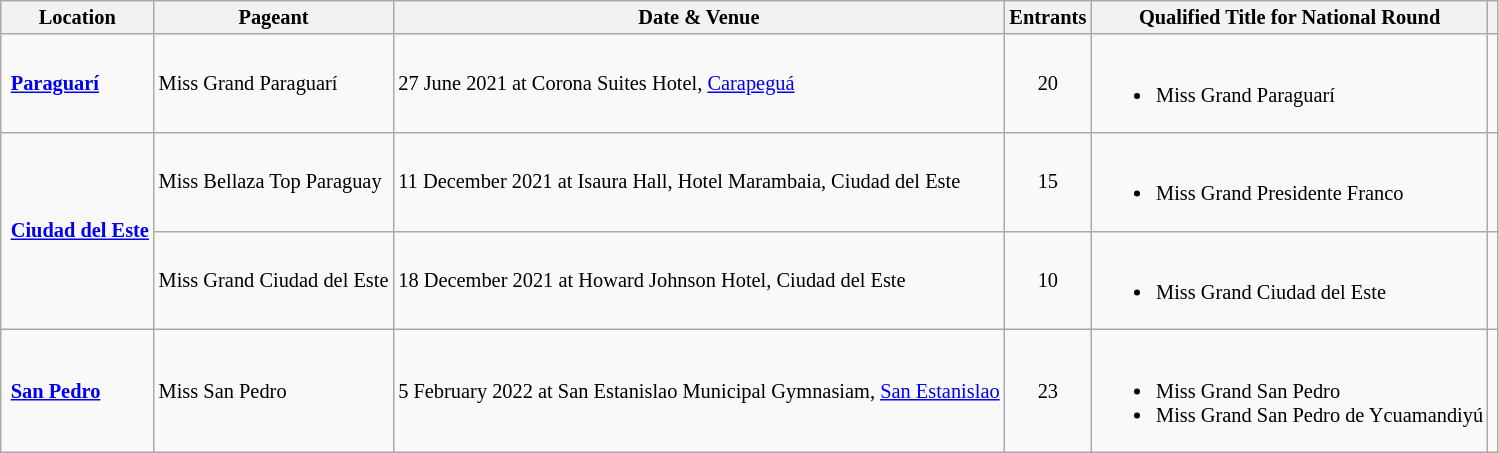<table class="wikitable sortable static-row-numbers" style="font-size: 85%">
<tr>
<th class=unsortable>Location</th>
<th class=unsortable>Pageant</th>
<th class=unsortable>Date & Venue</th>
<th class=unsortable>Entrants</th>
<th class=unsortable>Qualified Title for National Round</th>
<th class=unsortable></th>
</tr>
<tr>
<td> <strong><a href='#'>Paraguarí</a></strong></td>
<td>Miss Grand Paraguarí</td>
<td>27 June 2021 at Corona Suites Hotel, <a href='#'>Carapeguá</a></td>
<td align=center>20</td>
<td><br><ul><li>Miss Grand Paraguarí</li></ul></td>
<td align=center></td>
</tr>
<tr>
<td rowspan=2> <strong><a href='#'>Ciudad del Este</a></strong></td>
<td>Miss Bellaza Top Paraguay</td>
<td>11 December 2021 at Isaura Hall, Hotel Marambaia, Ciudad del Este</td>
<td align=center>15</td>
<td><br><ul><li>Miss Grand Presidente Franco</li></ul></td>
<td align=center></td>
</tr>
<tr>
<td>Miss Grand Ciudad del Este</td>
<td>18 December 2021 at Howard Johnson Hotel, Ciudad del Este</td>
<td align=center>10</td>
<td><br><ul><li>Miss Grand Ciudad del Este</li></ul></td>
<td align=center></td>
</tr>
<tr>
<td> <strong><a href='#'>San Pedro</a></strong></td>
<td>Miss San Pedro</td>
<td>5 February 2022 at San Estanislao Municipal Gymnasiam, <a href='#'>San Estanislao</a></td>
<td align=center>23</td>
<td><br><ul><li>Miss Grand San Pedro</li><li>Miss Grand San Pedro de Ycuamandiyú</li></ul></td>
<td align=center></td>
</tr>
</table>
